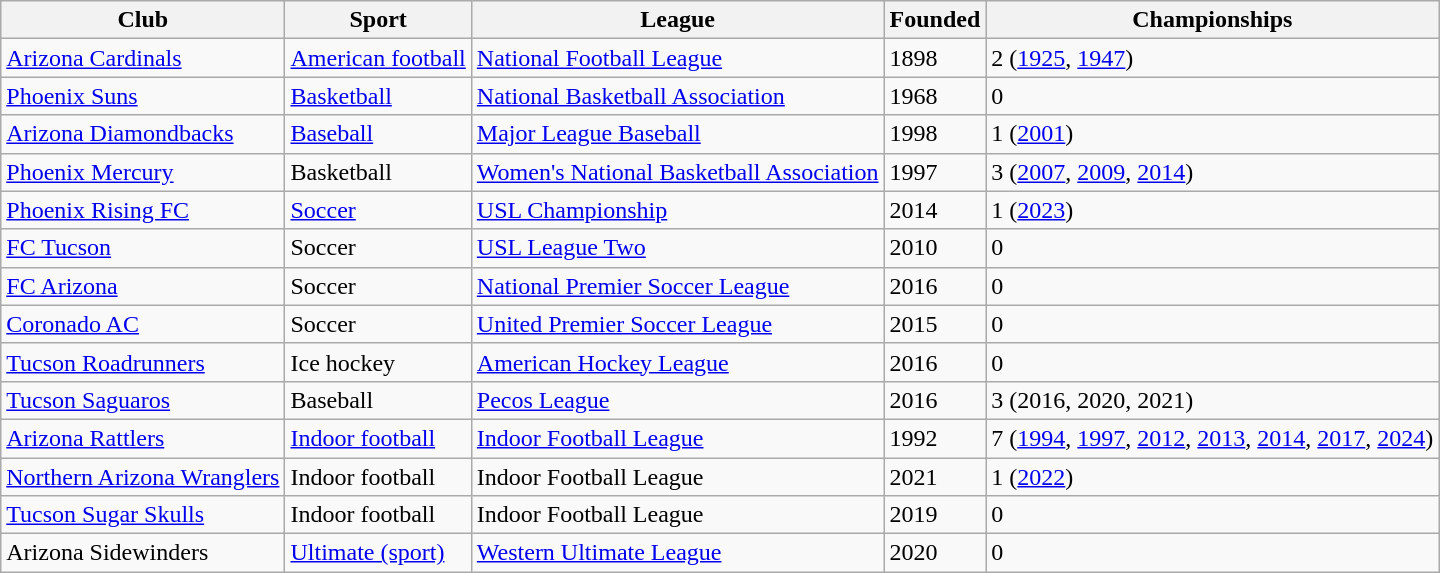<table class="wikitable">
<tr>
<th>Club</th>
<th>Sport</th>
<th>League</th>
<th>Founded</th>
<th>Championships</th>
</tr>
<tr>
<td><a href='#'>Arizona Cardinals</a></td>
<td><a href='#'>American football</a></td>
<td><a href='#'>National Football League</a></td>
<td>1898</td>
<td>2 (<a href='#'>1925</a>, <a href='#'>1947</a>)</td>
</tr>
<tr>
<td><a href='#'>Phoenix Suns</a></td>
<td><a href='#'>Basketball</a></td>
<td><a href='#'>National Basketball Association</a></td>
<td>1968</td>
<td>0</td>
</tr>
<tr>
<td><a href='#'>Arizona Diamondbacks</a></td>
<td><a href='#'>Baseball</a></td>
<td><a href='#'>Major League Baseball</a></td>
<td>1998</td>
<td>1 (<a href='#'>2001</a>)</td>
</tr>
<tr>
<td><a href='#'>Phoenix Mercury</a></td>
<td>Basketball</td>
<td><a href='#'>Women's National Basketball Association</a></td>
<td>1997</td>
<td>3 (<a href='#'>2007</a>, <a href='#'>2009</a>, <a href='#'>2014</a>)</td>
</tr>
<tr>
<td><a href='#'>Phoenix Rising FC</a></td>
<td><a href='#'>Soccer</a></td>
<td><a href='#'>USL Championship</a></td>
<td>2014</td>
<td>1 (<a href='#'>2023</a>)</td>
</tr>
<tr>
<td><a href='#'>FC Tucson</a></td>
<td>Soccer</td>
<td><a href='#'>USL League Two</a></td>
<td>2010</td>
<td>0</td>
</tr>
<tr>
<td><a href='#'>FC Arizona</a></td>
<td>Soccer</td>
<td><a href='#'>National Premier Soccer League</a></td>
<td>2016</td>
<td>0</td>
</tr>
<tr>
<td><a href='#'>Coronado AC</a></td>
<td>Soccer</td>
<td><a href='#'>United Premier Soccer League</a></td>
<td>2015</td>
<td>0</td>
</tr>
<tr>
<td><a href='#'>Tucson Roadrunners</a></td>
<td>Ice hockey</td>
<td><a href='#'>American Hockey League</a></td>
<td>2016</td>
<td>0</td>
</tr>
<tr>
<td><a href='#'>Tucson Saguaros</a></td>
<td>Baseball</td>
<td><a href='#'>Pecos League</a></td>
<td>2016</td>
<td>3 (2016, 2020, 2021)</td>
</tr>
<tr>
<td><a href='#'>Arizona Rattlers</a></td>
<td><a href='#'>Indoor football</a></td>
<td><a href='#'>Indoor Football League</a></td>
<td>1992</td>
<td>7 (<a href='#'>1994</a>, <a href='#'>1997</a>, <a href='#'>2012</a>, <a href='#'>2013</a>, <a href='#'>2014</a>, <a href='#'>2017</a>, <a href='#'>2024</a>)</td>
</tr>
<tr>
<td><a href='#'>Northern Arizona Wranglers</a></td>
<td>Indoor football</td>
<td>Indoor Football League</td>
<td>2021</td>
<td>1 (<a href='#'>2022</a>)</td>
</tr>
<tr>
<td><a href='#'>Tucson Sugar Skulls</a></td>
<td>Indoor football</td>
<td>Indoor Football League</td>
<td>2019</td>
<td>0</td>
</tr>
<tr>
<td>Arizona Sidewinders</td>
<td><a href='#'>Ultimate (sport)</a></td>
<td><a href='#'>Western Ultimate League</a></td>
<td>2020</td>
<td>0</td>
</tr>
</table>
